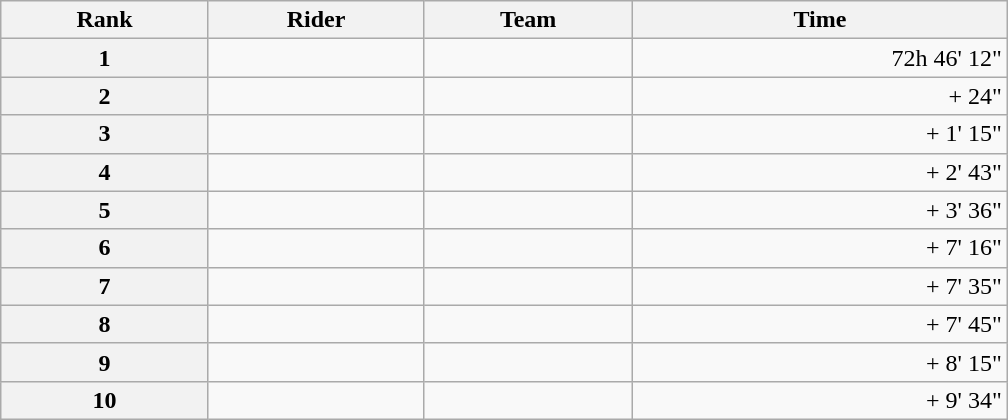<table class="wikitable" style="width:42em;margin-bottom:0;">
<tr>
<th scope="col">Rank</th>
<th scope="col">Rider</th>
<th scope="col">Team</th>
<th scope="col">Time</th>
</tr>
<tr>
<th scope="row">1</th>
<td> </td>
<td></td>
<td style="text-align:right;">72h 46' 12"</td>
</tr>
<tr>
<th scope="row">2</th>
<td></td>
<td></td>
<td style="text-align:right;">+ 24"</td>
</tr>
<tr>
<th scope="row">3</th>
<td></td>
<td></td>
<td style="text-align:right;">+ 1' 15"</td>
</tr>
<tr>
<th scope="row">4</th>
<td></td>
<td></td>
<td style="text-align:right;">+ 2' 43"</td>
</tr>
<tr>
<th scope="row">5</th>
<td> </td>
<td></td>
<td style="text-align:right;">+ 3' 36"</td>
</tr>
<tr>
<th scope="row">6</th>
<td></td>
<td></td>
<td style="text-align:right;">+ 7' 16"</td>
</tr>
<tr>
<th scope="row">7</th>
<td></td>
<td></td>
<td style="text-align:right;">+ 7' 35"</td>
</tr>
<tr>
<th scope="row">8</th>
<td></td>
<td></td>
<td style="text-align:right;">+ 7' 45"</td>
</tr>
<tr>
<th scope="row">9</th>
<td></td>
<td></td>
<td style="text-align:right;">+ 8' 15"</td>
</tr>
<tr>
<th scope="row">10</th>
<td> </td>
<td></td>
<td style="text-align:right;">+ 9' 34"</td>
</tr>
</table>
